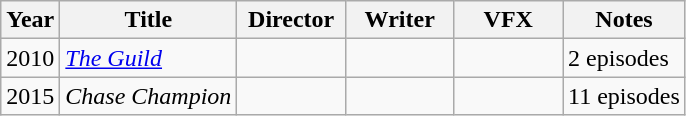<table class="wikitable">
<tr>
<th>Year</th>
<th>Title</th>
<th width="65">Director</th>
<th width="65">Writer</th>
<th width="65">VFX</th>
<th>Notes</th>
</tr>
<tr>
<td>2010</td>
<td><em><a href='#'>The Guild</a></em></td>
<td></td>
<td></td>
<td></td>
<td>2 episodes</td>
</tr>
<tr>
<td>2015</td>
<td><em>Chase Champion</em></td>
<td></td>
<td></td>
<td></td>
<td>11 episodes</td>
</tr>
</table>
